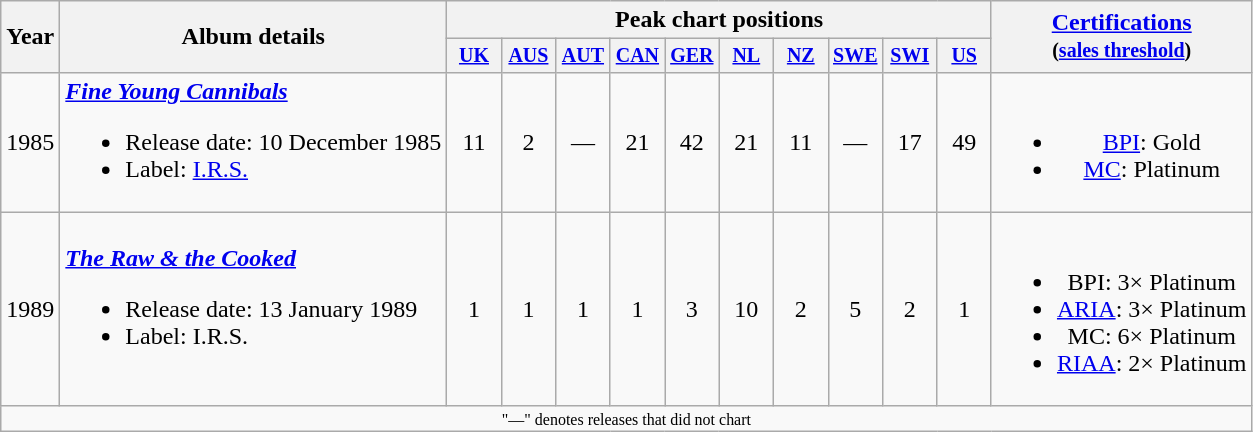<table class="wikitable" style="text-align:center;">
<tr>
<th rowspan="2">Year</th>
<th rowspan="2">Album details</th>
<th colspan="10">Peak chart positions</th>
<th rowspan="2"><a href='#'>Certifications</a><br><small>(<a href='#'>sales threshold</a>)</small></th>
</tr>
<tr style="font-size:smaller;">
<th style="width:30px;"><a href='#'>UK</a><br></th>
<th style="width:30px;"><a href='#'>AUS</a><br></th>
<th style="width:30px;"><a href='#'>AUT</a><br></th>
<th style="width:30px;"><a href='#'>CAN</a><br></th>
<th style="width:30px;"><a href='#'>GER</a><br></th>
<th style="width:30px;"><a href='#'>NL</a><br></th>
<th style="width:30px;"><a href='#'>NZ</a><br></th>
<th style="width:30px;"><a href='#'>SWE</a><br></th>
<th style="width:30px;"><a href='#'>SWI</a><br></th>
<th style="width:30px;"><a href='#'>US</a><br></th>
</tr>
<tr>
<td>1985</td>
<td style="text-align:left;"><strong><em><a href='#'>Fine Young Cannibals</a></em></strong><br><ul><li>Release date: 10 December 1985</li><li>Label: <a href='#'>I.R.S.</a></li></ul></td>
<td>11</td>
<td>2</td>
<td>—</td>
<td>21</td>
<td>42</td>
<td>21</td>
<td>11</td>
<td>—</td>
<td>17</td>
<td>49</td>
<td><br><ul><li><a href='#'>BPI</a>: Gold</li><li><a href='#'>MC</a>: Platinum</li></ul></td>
</tr>
<tr>
<td>1989</td>
<td style="text-align:left;"><strong><em><a href='#'>The Raw & the Cooked</a></em></strong><br><ul><li>Release date: 13 January 1989</li><li>Label: I.R.S.</li></ul></td>
<td>1</td>
<td>1</td>
<td>1</td>
<td>1</td>
<td>3</td>
<td>10</td>
<td>2</td>
<td>5</td>
<td>2</td>
<td>1</td>
<td><br><ul><li>BPI: 3× Platinum</li><li><a href='#'>ARIA</a>: 3× Platinum</li><li>MC: 6× Platinum</li><li><a href='#'>RIAA</a>: 2× Platinum</li></ul></td>
</tr>
<tr>
<td colspan="21" style="font-size:8pt">"—" denotes releases that did not chart</td>
</tr>
</table>
